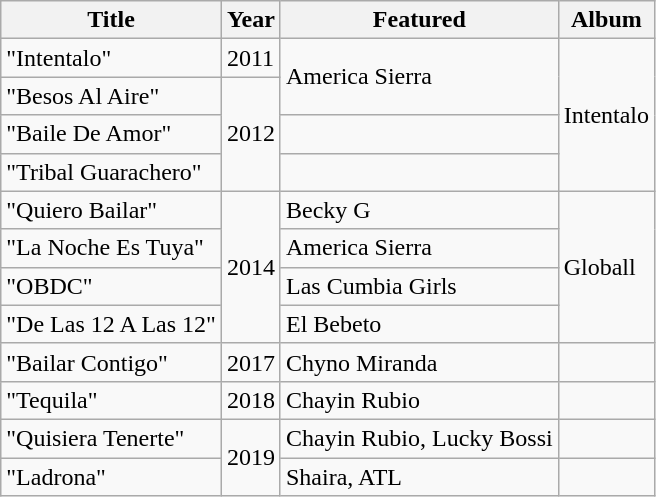<table class="wikitable">
<tr>
<th>Title</th>
<th>Year</th>
<th>Featured</th>
<th>Album</th>
</tr>
<tr>
<td>"Intentalo"</td>
<td>2011</td>
<td rowspan="2">America Sierra</td>
<td rowspan="4">Intentalo</td>
</tr>
<tr>
<td>"Besos Al Aire"</td>
<td rowspan="3">2012</td>
</tr>
<tr>
<td>"Baile De Amor"</td>
<td></td>
</tr>
<tr>
<td>"Tribal Guarachero"</td>
<td></td>
</tr>
<tr>
<td>"Quiero Bailar"</td>
<td rowspan="4">2014</td>
<td>Becky G</td>
<td rowspan="4">Globall</td>
</tr>
<tr>
<td>"La Noche Es Tuya"</td>
<td>America Sierra</td>
</tr>
<tr>
<td>"OBDC"</td>
<td>Las Cumbia Girls</td>
</tr>
<tr>
<td>"De Las 12 A Las 12"</td>
<td>El Bebeto</td>
</tr>
<tr>
<td>"Bailar Contigo"</td>
<td>2017</td>
<td>Chyno Miranda</td>
<td></td>
</tr>
<tr>
<td>"Tequila"</td>
<td>2018</td>
<td>Chayin Rubio</td>
<td></td>
</tr>
<tr>
<td>"Quisiera Tenerte"</td>
<td rowspan="2">2019</td>
<td>Chayin Rubio, Lucky Bossi</td>
<td></td>
</tr>
<tr>
<td>"Ladrona"</td>
<td>Shaira, ATL</td>
<td></td>
</tr>
</table>
